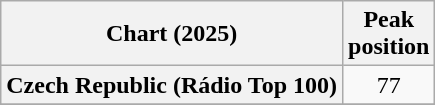<table class="wikitable sortable plainrowheaders" style="text-align:center">
<tr>
<th scope="col">Chart (2025)</th>
<th scope="col">Peak<br>position</th>
</tr>
<tr>
<th scope="row">Czech Republic (Rádio Top 100)</th>
<td>77</td>
</tr>
<tr>
</tr>
</table>
